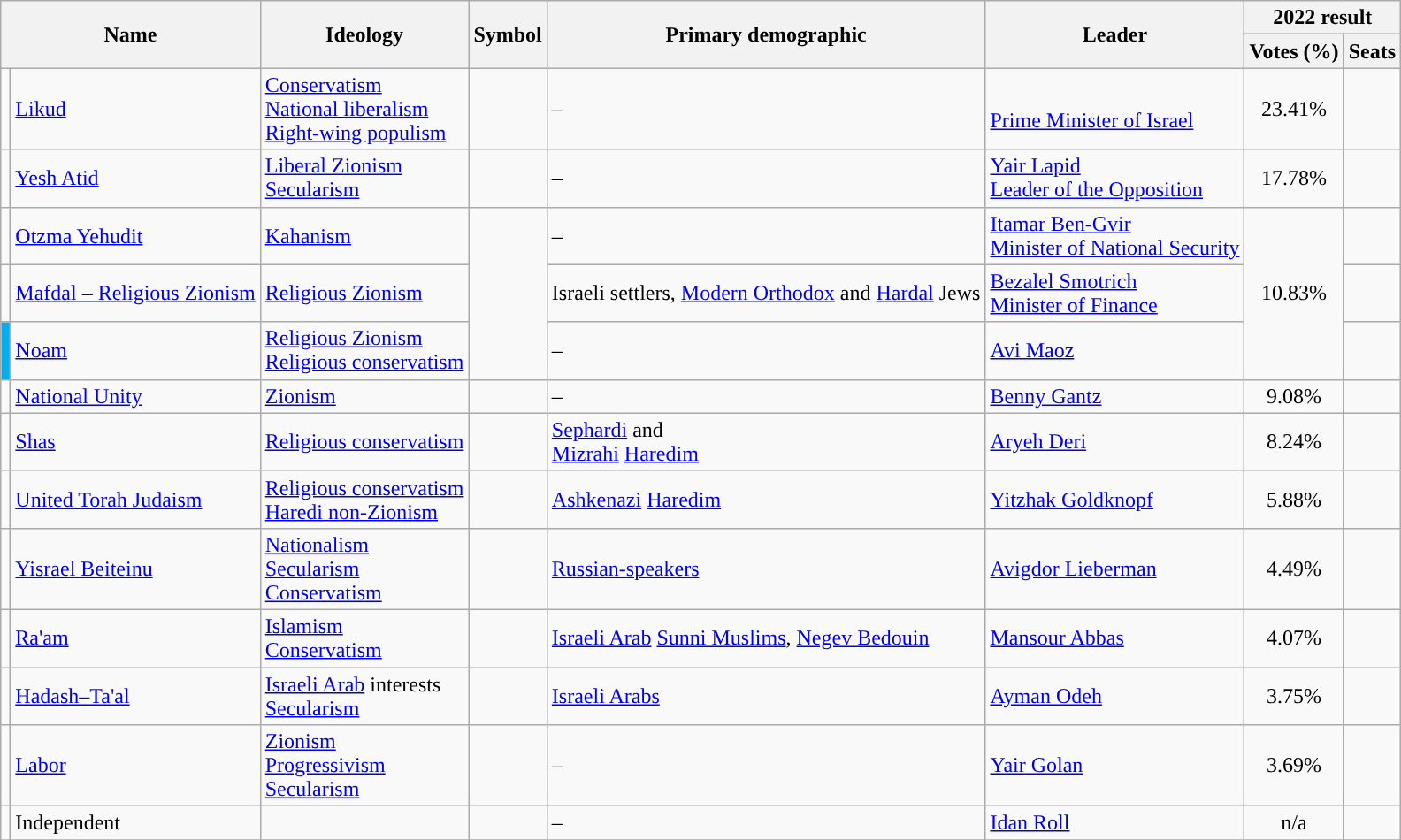<table class="wikitable">
<tr>
<th rowspan="2" colspan=2>Name</th>
<th rowspan="2">Ideology</th>
<th rowspan="2">Symbol</th>
<th rowspan="2">Primary demographic</th>
<th rowspan="2">Leader</th>
<th colspan="2">2022 result</th>
</tr>
<tr>
<th>Votes (%)</th>
<th>Seats</th>
</tr>
<tr>
<td style="background:"></td>
<td><a href='#'>Likud</a></td>
<td><a href='#'>Conservatism</a><br><a href='#'>National liberalism</a><br><a href='#'>Right-wing populism</a></td>
<td align=center></td>
<td>–</td>
<td> <br><a href='#'>Prime Minister of Israel</a></td>
<td style="text-align:center;">23.41%</td>
<td></td>
</tr>
<tr>
<td style="background:"></td>
<td><a href='#'>Yesh Atid</a></td>
<td><a href='#'>Liberal Zionism</a><br><a href='#'>Secularism</a></td>
<td style="text-align:center;"></td>
<td>–</td>
<td><a href='#'>Yair Lapid</a><br><a href='#'>Leader of the Opposition</a></td>
<td style="text-align:center;">17.78%</td>
<td></td>
</tr>
<tr>
<td style="background:"></td>
<td><a href='#'>Otzma Yehudit</a></td>
<td><a href='#'>Kahanism</a></td>
<td style="text-align:center;" rowspan=3></td>
<td>–</td>
<td><a href='#'>Itamar Ben-Gvir</a><br><a href='#'>Minister of National Security</a></td>
<td style="text-align:center;" rowspan=3>10.83%</td>
<td></td>
</tr>
<tr>
<td style="background:"></td>
<td><a href='#'>Mafdal – Religious Zionism</a></td>
<td><a href='#'>Religious Zionism</a></td>
<td>Israeli settlers, <a href='#'>Modern Orthodox</a> and <a href='#'>Hardal</a> Jews</td>
<td><a href='#'>Bezalel Smotrich</a> <br> <a href='#'>Minister of Finance</a></td>
<td></td>
</tr>
<tr>
<td style="background:#01AFF0;"></td>
<td><a href='#'>Noam</a></td>
<td><a href='#'>Religious Zionism</a><br><a href='#'>Religious conservatism</a></td>
<td>–</td>
<td><a href='#'>Avi Maoz</a></td>
<td></td>
</tr>
<tr>
<td style="background:"></td>
<td><a href='#'>National Unity</a></td>
<td><a href='#'>Zionism</a></td>
<td style="text-align:center;"></td>
<td>–</td>
<td><a href='#'>Benny Gantz</a></td>
<td style="text-align:center;">9.08%</td>
<td></td>
</tr>
<tr>
<td style="background:"></td>
<td><a href='#'>Shas</a></td>
<td><a href='#'>Religious conservatism</a></td>
<td align=center></td>
<td><a href='#'>Sephardi</a> and<br><a href='#'>Mizrahi</a> <a href='#'>Haredim</a></td>
<td><a href='#'>Aryeh Deri</a></td>
<td style="text-align:center;">8.24%</td>
<td></td>
</tr>
<tr>
<td style="background:"></td>
<td><a href='#'>United Torah Judaism</a></td>
<td><a href='#'>Religious conservatism</a><br><a href='#'>Haredi non-Zionism</a></td>
<td style="text-align:center;"></td>
<td><a href='#'>Ashkenazi</a> <a href='#'>Haredim</a></td>
<td><a href='#'>Yitzhak Goldknopf</a></td>
<td style="text-align:center;">5.88%</td>
<td></td>
</tr>
<tr>
<td style="background:"></td>
<td><a href='#'>Yisrael Beiteinu</a></td>
<td><a href='#'>Nationalism</a><br><a href='#'>Secularism</a><br><a href='#'>Conservatism</a></td>
<td style="text-align:center;"></td>
<td><a href='#'>Russian-speakers</a></td>
<td><a href='#'>Avigdor Lieberman</a></td>
<td style="text-align:center;">4.49%</td>
<td></td>
</tr>
<tr>
<td style="background:"></td>
<td><a href='#'>Ra'am</a></td>
<td><a href='#'>Islamism</a><br><a href='#'>Conservatism</a></td>
<td style="text-align:center;"></td>
<td><a href='#'>Israeli Arab</a> <a href='#'>Sunni Muslims</a>, <a href='#'>Negev Bedouin</a></td>
<td><a href='#'>Mansour Abbas</a></td>
<td style="text-align:center;">4.07%</td>
<td></td>
</tr>
<tr>
<td style="background:"></td>
<td><a href='#'>Hadash–Ta'al</a></td>
<td><a href='#'>Israeli Arab</a> interests<br><a href='#'>Secularism</a></td>
<td style="text-align:center;"></td>
<td><a href='#'>Israeli Arabs</a></td>
<td><a href='#'>Ayman Odeh</a></td>
<td style="text-align:center;">3.75%</td>
<td></td>
</tr>
<tr>
<td style="background:"></td>
<td><a href='#'>Labor</a></td>
<td><a href='#'>Zionism</a><br><a href='#'>Progressivism</a><br><a href='#'>Secularism</a></td>
<td style="text-align:center;"></td>
<td>–</td>
<td><a href='#'>Yair Golan</a></td>
<td style="text-align:center;">3.69%</td>
<td></td>
</tr>
<tr>
<td style="background:"></td>
<td>Independent</td>
<td></td>
<td style="text-align:center;"></td>
<td>–</td>
<td><a href='#'>Idan Roll</a></td>
<td style="text-align:center;">n/a</td>
<td></td>
</tr>
<tr>
</tr>
</table>
